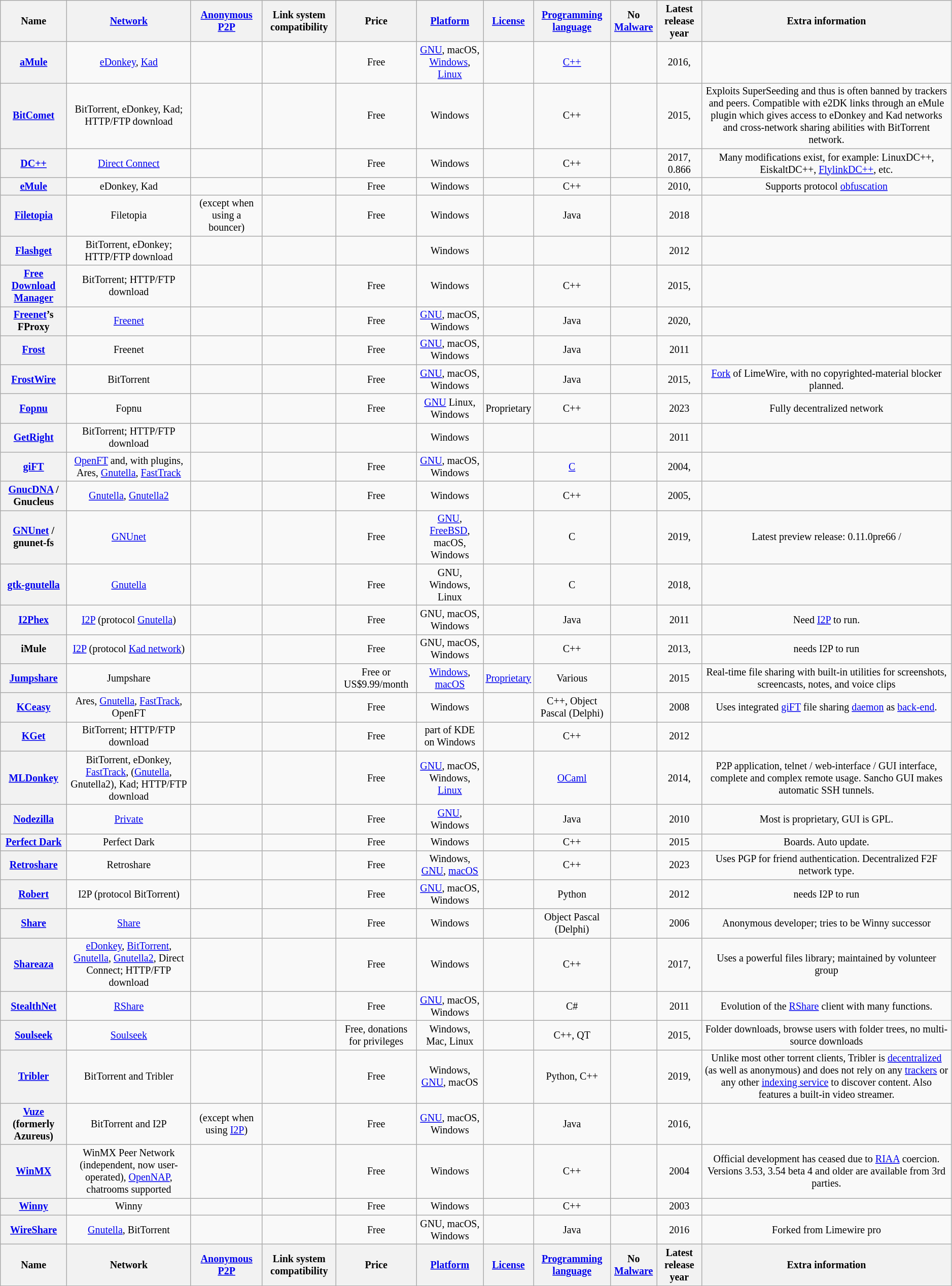<table class="wikitable sortable sticky-header" style="font-size:smaller; text-align: center; width: auto">
<tr>
<th>Name</th>
<th><a href='#'>Network</a></th>
<th><a href='#'>Anonymous P2P</a></th>
<th>Link system compatibility</th>
<th>Price</th>
<th><a href='#'>Platform</a></th>
<th><a href='#'>License</a></th>
<th><a href='#'>Programming language</a></th>
<th><strong>No <a href='#'>Malware</a></strong></th>
<th>Latest release year</th>
<th>Extra information</th>
</tr>
<tr>
<th><a href='#'>aMule</a></th>
<td><a href='#'>eDonkey</a>, <a href='#'>Kad</a></td>
<td></td>
<td></td>
<td>Free</td>
<td><a href='#'>GNU</a>, macOS, <a href='#'>Windows</a>, <a href='#'>Linux</a></td>
<td></td>
<td><a href='#'>C++</a></td>
<td></td>
<td>2016, </td>
<td></td>
</tr>
<tr>
<th><a href='#'>BitComet</a></th>
<td>BitTorrent, eDonkey, Kad; HTTP/FTP download</td>
<td></td>
<td></td>
<td>Free</td>
<td>Windows</td>
<td></td>
<td>C++</td>
<td></td>
<td>2015, </td>
<td>Exploits SuperSeeding and thus is often banned by trackers and peers. Compatible with e2DK links through an eMule plugin which gives access to eDonkey and Kad networks and cross-network sharing abilities with BitTorrent network.</td>
</tr>
<tr>
<th><a href='#'>DC++</a></th>
<td><a href='#'>Direct Connect</a></td>
<td></td>
<td></td>
<td>Free</td>
<td>Windows</td>
<td></td>
<td>C++</td>
<td></td>
<td>2017, 0.866 </td>
<td>Many modifications exist, for example: LinuxDC++, EiskaltDC++, <a href='#'>FlylinkDC++</a>, etc.</td>
</tr>
<tr>
<th><a href='#'>eMule</a></th>
<td>eDonkey, Kad</td>
<td></td>
<td></td>
<td>Free</td>
<td>Windows</td>
<td></td>
<td>C++</td>
<td></td>
<td>2010, </td>
<td>Supports protocol <a href='#'>obfuscation</a></td>
</tr>
<tr>
<th> <a href='#'>Filetopia</a></th>
<td>Filetopia</td>
<td> (except when using a bouncer)</td>
<td></td>
<td>Free</td>
<td>Windows</td>
<td></td>
<td>Java</td>
<td></td>
<td>2018</td>
<td></td>
</tr>
<tr>
<th><a href='#'>Flashget</a></th>
<td>BitTorrent, eDonkey; HTTP/FTP download</td>
<td></td>
<td></td>
<td></td>
<td>Windows</td>
<td></td>
<td></td>
<td></td>
<td>2012</td>
<td></td>
</tr>
<tr>
<th><a href='#'>Free Download Manager</a></th>
<td>BitTorrent; HTTP/FTP download</td>
<td></td>
<td></td>
<td>Free</td>
<td>Windows</td>
<td></td>
<td>C++</td>
<td></td>
<td>2015, </td>
<td></td>
</tr>
<tr>
<th><a href='#'>Freenet</a>’s FProxy</th>
<td><a href='#'>Freenet</a></td>
<td></td>
<td></td>
<td>Free</td>
<td><a href='#'>GNU</a>, macOS, Windows</td>
<td></td>
<td>Java</td>
<td></td>
<td>2020, </td>
<td></td>
</tr>
<tr>
<th><a href='#'>Frost</a></th>
<td>Freenet</td>
<td></td>
<td></td>
<td>Free</td>
<td><a href='#'>GNU</a>, macOS, Windows</td>
<td></td>
<td>Java</td>
<td></td>
<td>2011</td>
<td></td>
</tr>
<tr>
<th><a href='#'>FrostWire</a></th>
<td>BitTorrent</td>
<td></td>
<td></td>
<td>Free</td>
<td><a href='#'>GNU</a>, macOS, Windows</td>
<td></td>
<td>Java</td>
<td></td>
<td>2015, </td>
<td><a href='#'>Fork</a> of LimeWire, with no copyrighted-material blocker planned.</td>
</tr>
<tr>
<th><a href='#'>Fopnu</a></th>
<td>Fopnu</td>
<td></td>
<td></td>
<td>Free</td>
<td><a href='#'>GNU</a> Linux, Windows</td>
<td>Proprietary</td>
<td>C++</td>
<td></td>
<td>2023</td>
<td>Fully decentralized network</td>
</tr>
<tr>
<th> <a href='#'>GetRight</a></th>
<td>BitTorrent; HTTP/FTP download</td>
<td></td>
<td></td>
<td></td>
<td>Windows</td>
<td></td>
<td></td>
<td></td>
<td>2011</td>
<td></td>
</tr>
<tr>
<th><a href='#'>giFT</a></th>
<td><a href='#'>OpenFT</a> and, with plugins, Ares, <a href='#'>Gnutella</a>, <a href='#'>FastTrack</a></td>
<td></td>
<td></td>
<td>Free</td>
<td><a href='#'>GNU</a>, macOS, Windows</td>
<td></td>
<td><a href='#'>C</a></td>
<td></td>
<td>2004, </td>
<td></td>
</tr>
<tr>
<th><a href='#'>GnucDNA</a> / Gnucleus</th>
<td><a href='#'>Gnutella</a>, <a href='#'>Gnutella2</a></td>
<td></td>
<td></td>
<td>Free</td>
<td>Windows</td>
<td></td>
<td>C++</td>
<td></td>
<td>2005, </td>
<td></td>
</tr>
<tr>
<th><a href='#'>GNUnet</a> / gnunet-fs</th>
<td><a href='#'>GNUnet</a></td>
<td></td>
<td></td>
<td>Free</td>
<td><a href='#'>GNU</a>, <a href='#'>FreeBSD</a>, macOS, Windows</td>
<td></td>
<td>C</td>
<td></td>
<td>2019, </td>
<td>Latest preview release: 0.11.0pre66 / </td>
</tr>
<tr>
<th><a href='#'>gtk-gnutella</a></th>
<td><a href='#'>Gnutella</a></td>
<td></td>
<td></td>
<td>Free</td>
<td>GNU, Windows, Linux</td>
<td></td>
<td>C</td>
<td></td>
<td>2018, </td>
<td></td>
</tr>
<tr>
<th><a href='#'>I2Phex</a></th>
<td><a href='#'>I2P</a> (protocol <a href='#'>Gnutella</a>)</td>
<td></td>
<td></td>
<td>Free</td>
<td>GNU, macOS, Windows</td>
<td></td>
<td>Java</td>
<td></td>
<td>2011</td>
<td>Need <a href='#'>I2P</a> to run.</td>
</tr>
<tr>
<th>iMule</th>
<td><a href='#'>I2P</a> (protocol <a href='#'>Kad network</a>)</td>
<td></td>
<td></td>
<td>Free</td>
<td>GNU, macOS, Windows</td>
<td></td>
<td>C++</td>
<td></td>
<td>2013, </td>
<td>needs I2P to run</td>
</tr>
<tr>
<th><a href='#'>Jumpshare</a></th>
<td>Jumpshare</td>
<td></td>
<td></td>
<td>Free or US$9.99/month</td>
<td><a href='#'>Windows</a>, <a href='#'>macOS</a></td>
<td><a href='#'>Proprietary</a></td>
<td>Various</td>
<td></td>
<td>2015</td>
<td>Real-time file sharing with built-in utilities for screenshots, screencasts, notes, and voice clips</td>
</tr>
<tr>
<th><a href='#'>KCeasy</a></th>
<td>Ares, <a href='#'>Gnutella</a>, <a href='#'>FastTrack</a>, OpenFT</td>
<td></td>
<td></td>
<td>Free</td>
<td>Windows</td>
<td></td>
<td>C++, Object Pascal (Delphi)</td>
<td></td>
<td>2008</td>
<td>Uses integrated <a href='#'>giFT</a> file sharing <a href='#'>daemon</a> as <a href='#'>back-end</a>.</td>
</tr>
<tr>
<th><a href='#'>KGet</a></th>
<td>BitTorrent; HTTP/FTP download</td>
<td></td>
<td></td>
<td>Free</td>
<td>part of KDE on Windows</td>
<td></td>
<td>C++</td>
<td></td>
<td>2012</td>
<td></td>
</tr>
<tr>
<th> <a href='#'>MLDonkey</a></th>
<td>BitTorrent, eDonkey, <a href='#'>FastTrack</a>, (<a href='#'>Gnutella</a>, Gnutella2), Kad; HTTP/FTP download</td>
<td></td>
<td></td>
<td>Free</td>
<td><a href='#'>GNU</a>, macOS, Windows, <a href='#'>Linux</a></td>
<td></td>
<td><a href='#'>OCaml</a></td>
<td></td>
<td>2014, </td>
<td>P2P application, telnet / web-interface / GUI interface, complete and complex remote usage. Sancho GUI makes automatic SSH tunnels.</td>
</tr>
<tr>
<th><a href='#'>Nodezilla</a></th>
<td><a href='#'>Private</a></td>
<td></td>
<td></td>
<td>Free</td>
<td><a href='#'>GNU</a>, Windows</td>
<td></td>
<td>Java</td>
<td></td>
<td>2010</td>
<td>Most is proprietary, GUI is GPL.</td>
</tr>
<tr>
<th><a href='#'>Perfect Dark</a></th>
<td>Perfect Dark</td>
<td></td>
<td></td>
<td>Free</td>
<td>Windows</td>
<td></td>
<td>C++</td>
<td></td>
<td>2015</td>
<td>Boards. Auto update.</td>
</tr>
<tr>
<th> <a href='#'>Retroshare</a></th>
<td>Retroshare</td>
<td></td>
<td></td>
<td>Free</td>
<td>Windows, <a href='#'>GNU</a>, <a href='#'>macOS</a></td>
<td></td>
<td>C++</td>
<td></td>
<td>2023</td>
<td>Uses PGP for friend authentication. Decentralized F2F network type.</td>
</tr>
<tr>
<th><a href='#'>Robert</a></th>
<td>I2P (protocol BitTorrent)</td>
<td></td>
<td></td>
<td>Free</td>
<td><a href='#'>GNU</a>, macOS, Windows</td>
<td></td>
<td>Python</td>
<td></td>
<td>2012</td>
<td>needs I2P to run</td>
</tr>
<tr>
<th> <a href='#'>Share</a></th>
<td><a href='#'>Share</a></td>
<td></td>
<td></td>
<td>Free</td>
<td>Windows</td>
<td></td>
<td>Object Pascal (Delphi)</td>
<td></td>
<td>2006</td>
<td>Anonymous developer; tries to be Winny successor</td>
</tr>
<tr>
<th><a href='#'>Shareaza</a></th>
<td><a href='#'>eDonkey</a>, <a href='#'>BitTorrent</a>, <a href='#'>Gnutella</a>, <a href='#'>Gnutella2</a>, Direct Connect; HTTP/FTP download</td>
<td></td>
<td></td>
<td>Free</td>
<td>Windows</td>
<td></td>
<td>C++</td>
<td></td>
<td>2017, </td>
<td>Uses a powerful files library; maintained by volunteer group</td>
</tr>
<tr>
<th><a href='#'>StealthNet</a></th>
<td><a href='#'>RShare</a></td>
<td></td>
<td></td>
<td>Free</td>
<td><a href='#'>GNU</a>, macOS, Windows</td>
<td></td>
<td>C#</td>
<td></td>
<td>2011</td>
<td>Evolution of the <a href='#'>RShare</a> client with many functions.</td>
</tr>
<tr>
<th><a href='#'>Soulseek</a></th>
<td><a href='#'>Soulseek</a></td>
<td></td>
<td></td>
<td>Free, donations for privileges</td>
<td>Windows, Mac, Linux</td>
<td></td>
<td>C++, QT</td>
<td></td>
<td>2015, </td>
<td>Folder downloads, browse users with folder trees, no multi-source downloads</td>
</tr>
<tr>
<th><a href='#'>Tribler</a></th>
<td>BitTorrent and Tribler</td>
<td></td>
<td></td>
<td>Free</td>
<td>Windows, <a href='#'>GNU</a>, macOS</td>
<td></td>
<td>Python, C++</td>
<td></td>
<td>2019, </td>
<td>Unlike most other torrent clients, Tribler is <a href='#'>decentralized</a> (as well as anonymous) and does not rely on any <a href='#'>trackers</a> or any other <a href='#'>indexing service</a> to discover content. Also features a built-in video streamer.</td>
</tr>
<tr>
<th> <a href='#'>Vuze</a> <br> (formerly Azureus)</th>
<td>BitTorrent and I2P</td>
<td> (except when using <a href='#'>I2P</a>)</td>
<td></td>
<td>Free</td>
<td><a href='#'>GNU</a>, macOS, Windows</td>
<td></td>
<td>Java</td>
<td></td>
<td>2016, </td>
<td></td>
</tr>
<tr>
<th><a href='#'>WinMX</a></th>
<td>WinMX Peer Network (independent, now user-operated), <a href='#'>OpenNAP</a>, chatrooms supported</td>
<td></td>
<td></td>
<td>Free</td>
<td>Windows</td>
<td></td>
<td>C++</td>
<td></td>
<td>2004</td>
<td>Official development has ceased due to <a href='#'>RIAA</a> coercion. Versions 3.53, 3.54 beta 4 and older are available from 3rd parties.</td>
</tr>
<tr>
<th><a href='#'>Winny</a></th>
<td>Winny</td>
<td></td>
<td></td>
<td>Free</td>
<td>Windows</td>
<td></td>
<td>C++</td>
<td></td>
<td>2003</td>
<td></td>
</tr>
<tr>
<th> <a href='#'>WireShare</a></th>
<td><a href='#'>Gnutella</a>, BitTorrent</td>
<td></td>
<td></td>
<td>Free</td>
<td>GNU, macOS, Windows</td>
<td></td>
<td>Java</td>
<td></td>
<td>2016</td>
<td>Forked from Limewire pro</td>
</tr>
<tr class="sortbottom">
<th>Name</th>
<th>Network</th>
<th><a href='#'>Anonymous P2P</a></th>
<th>Link system compatibility</th>
<th>Price</th>
<th><a href='#'>Platform</a></th>
<th><a href='#'>License</a></th>
<th><a href='#'>Programming language</a></th>
<th><strong>No <a href='#'>Malware</a></strong></th>
<th>Latest release year</th>
<th>Extra information</th>
</tr>
</table>
